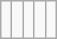<table class="wikitable">
<tr>
<td><br></td>
<td><br></td>
<td><br></td>
<td><br></td>
<td><br></td>
</tr>
</table>
